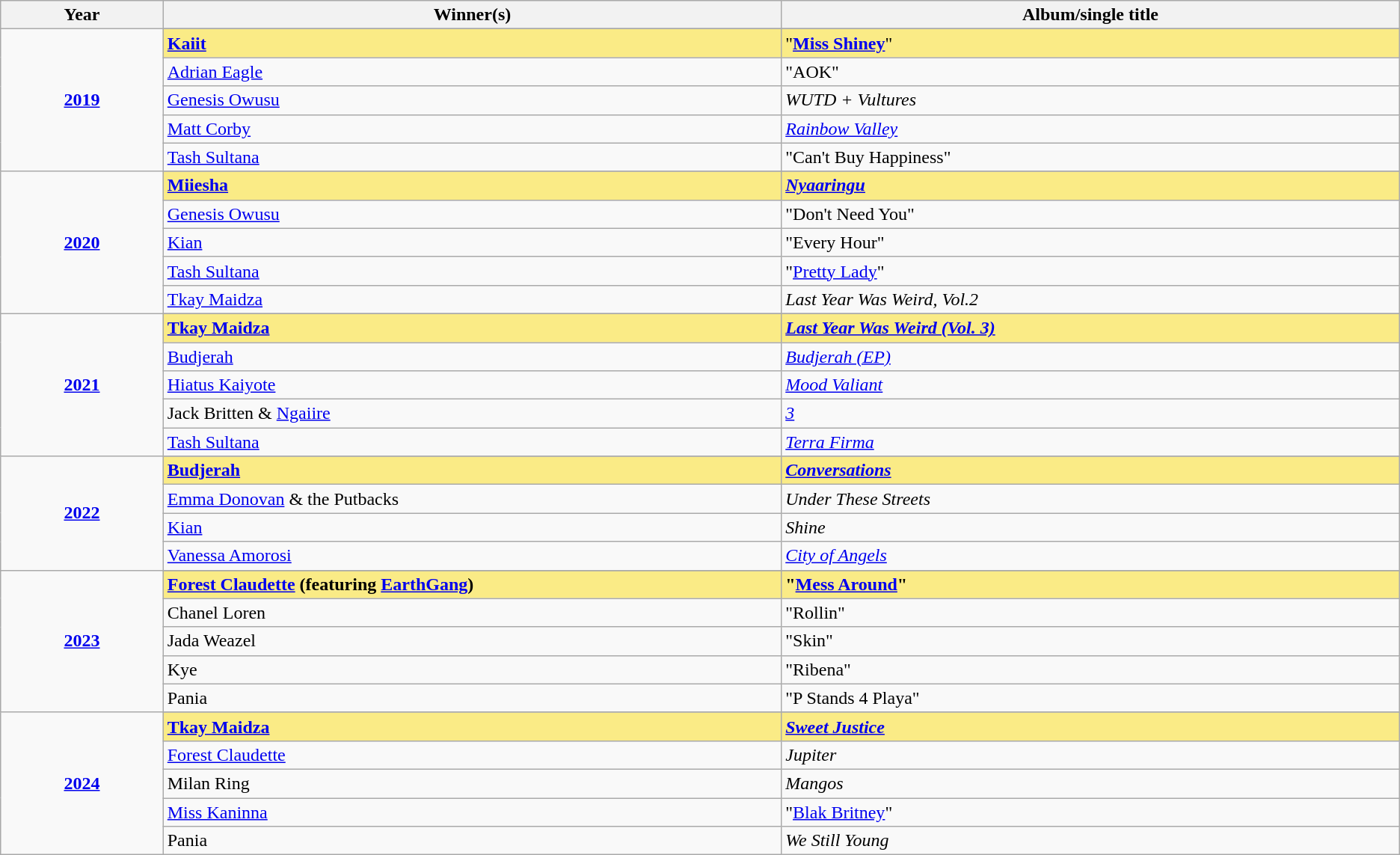<table class="sortable wikitable">
<tr>
<th width="5%">Year</th>
<th width="19%">Winner(s)</th>
<th width="19%">Album/single title</th>
</tr>
<tr>
<td rowspan="6" align="center"><strong><a href='#'>2019</a></strong><br></td>
</tr>
<tr style="background:#FAEB86">
<td><strong><a href='#'>Kaiit</a></strong></td>
<td>"<strong><a href='#'>Miss Shiney</a></strong>"</td>
</tr>
<tr>
<td><a href='#'>Adrian Eagle</a></td>
<td>"AOK"</td>
</tr>
<tr>
<td><a href='#'>Genesis Owusu</a></td>
<td><em>WUTD + Vultures</em></td>
</tr>
<tr>
<td><a href='#'>Matt Corby</a></td>
<td><em><a href='#'>Rainbow Valley</a></em></td>
</tr>
<tr>
<td><a href='#'>Tash Sultana</a></td>
<td>"Can't Buy Happiness"</td>
</tr>
<tr>
<td rowspan="6" align="center"><strong><a href='#'>2020</a></strong><br></td>
</tr>
<tr style="background:#FAEB86">
<td><strong><a href='#'>Miiesha</a></strong></td>
<td><strong><em><a href='#'>Nyaaringu</a></em></strong></td>
</tr>
<tr>
<td><a href='#'>Genesis Owusu</a></td>
<td>"Don't Need You"</td>
</tr>
<tr>
<td><a href='#'>Kian</a></td>
<td>"Every Hour"</td>
</tr>
<tr>
<td><a href='#'>Tash Sultana</a></td>
<td>"<a href='#'>Pretty Lady</a>"</td>
</tr>
<tr>
<td><a href='#'>Tkay Maidza</a></td>
<td><em>Last Year Was Weird, Vol.2</em></td>
</tr>
<tr>
<td rowspan="6" align="center"><strong><a href='#'>2021</a></strong><br></td>
</tr>
<tr style="background:#FAEB86">
<td><strong><a href='#'>Tkay Maidza</a></strong></td>
<td><strong><em><a href='#'>Last Year Was Weird (Vol. 3)</a></em></strong></td>
</tr>
<tr>
<td><a href='#'>Budjerah</a></td>
<td><em><a href='#'>Budjerah (EP)</a></em></td>
</tr>
<tr>
<td><a href='#'>Hiatus Kaiyote</a></td>
<td><em><a href='#'>Mood Valiant</a></em></td>
</tr>
<tr>
<td>Jack Britten & <a href='#'>Ngaiire</a></td>
<td><em><a href='#'>3</a></em></td>
</tr>
<tr>
<td><a href='#'>Tash Sultana</a></td>
<td><em><a href='#'>Terra Firma</a></em></td>
</tr>
<tr>
<td rowspan="5" align="center"><strong><a href='#'>2022</a></strong><br></td>
</tr>
<tr style="background:#FAEB86">
<td><strong><a href='#'>Budjerah</a></strong></td>
<td><strong><em><a href='#'>Conversations</a></em></strong></td>
</tr>
<tr>
<td><a href='#'>Emma Donovan</a> & the Putbacks</td>
<td><em>Under These Streets</em></td>
</tr>
<tr>
<td><a href='#'>Kian</a></td>
<td><em>Shine</em></td>
</tr>
<tr>
<td><a href='#'>Vanessa Amorosi</a></td>
<td><em><a href='#'>City of Angels</a></em></td>
</tr>
<tr>
<td rowspan="6" align="center"><strong><a href='#'>2023</a></strong><br></td>
</tr>
<tr style="background:#FAEB86">
<td><strong><a href='#'>Forest Claudette</a> (featuring <a href='#'>EarthGang</a>)</strong></td>
<td><strong>"<a href='#'>Mess Around</a>"</strong></td>
</tr>
<tr>
<td>Chanel Loren</td>
<td>"Rollin"</td>
</tr>
<tr>
<td>Jada Weazel</td>
<td>"Skin"</td>
</tr>
<tr>
<td>Kye</td>
<td>"Ribena"</td>
</tr>
<tr>
<td>Pania</td>
<td>"P Stands 4 Playa"</td>
</tr>
<tr>
<td rowspan="6" align="center"><strong><a href='#'>2024</a></strong><br></td>
</tr>
<tr style="background:#FAEB86">
<td><strong><a href='#'>Tkay Maidza</a></strong></td>
<td><strong><em><a href='#'>Sweet Justice</a></em></strong></td>
</tr>
<tr>
<td><a href='#'>Forest Claudette</a></td>
<td><em>Jupiter</em></td>
</tr>
<tr>
<td>Milan Ring</td>
<td><em>Mangos</em></td>
</tr>
<tr>
<td><a href='#'>Miss Kaninna</a></td>
<td>"<a href='#'>Blak Britney</a>"</td>
</tr>
<tr>
<td>Pania</td>
<td><em>We Still Young</em></td>
</tr>
</table>
